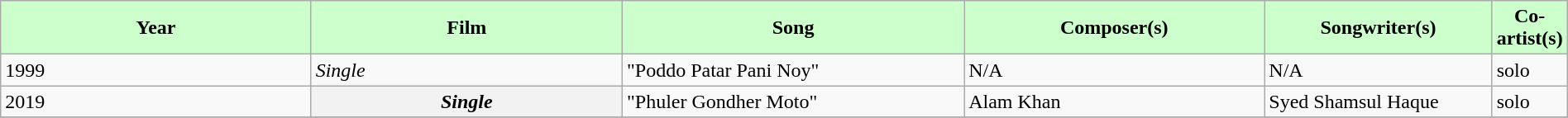<table class="wikitable plainrowheaders" width="100%" textcolor:#000;">
<tr style="background:#cfc; text-align:center;">
<td scope="col" width=21%><strong>Year</strong></td>
<td scope="col" width=21%><strong>Film</strong></td>
<td scope="col" width=23%><strong>Song</strong></td>
<td scope="col" width=20%><strong>Composer(s)</strong></td>
<td scope="col" width=20%><strong>Songwriter(s)</strong></td>
<td scope="col" width=21%><strong>Co-artist(s)</strong></td>
</tr>
<tr>
<td>1999</td>
<td><em>Single</em></td>
<td>"Poddo Patar Pani Noy"</td>
<td>N/A</td>
<td>N/A</td>
<td>solo</td>
</tr>
<tr>
<td>2019</td>
<th><em>Single</em></th>
<td>"Phuler Gondher Moto"</td>
<td>Alam Khan</td>
<td>Syed Shamsul Haque</td>
<td>solo</td>
</tr>
<tr>
</tr>
</table>
